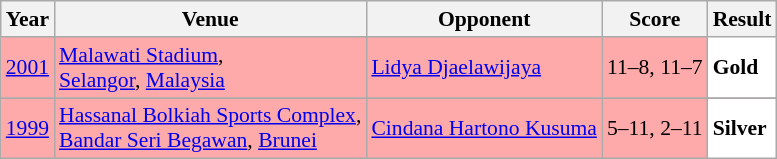<table class="sortable wikitable" style="font-size: 90%;">
<tr>
<th>Year</th>
<th>Venue</th>
<th>Opponent</th>
<th>Score</th>
<th>Result</th>
</tr>
<tr style="background:#FFAAAA">
<td align="center"><a href='#'>2001</a></td>
<td align="left"><a href='#'>Malawati Stadium</a>, <br> <a href='#'>Selangor</a>, <a href='#'>Malaysia</a></td>
<td align="left"> <a href='#'>Lidya Djaelawijaya</a></td>
<td align="left">11–8, 11–7</td>
<td style="text-align:left; background:white"> <strong>Gold</strong></td>
</tr>
<tr>
</tr>
<tr style="background:#FFAAAA">
<td align="center"><a href='#'>1999</a></td>
<td align="left"><a href='#'>Hassanal Bolkiah Sports Complex</a>, <br> <a href='#'>Bandar Seri Begawan</a>, <a href='#'>Brunei</a></td>
<td align="left"> <a href='#'>Cindana Hartono Kusuma</a></td>
<td align="left">5–11, 2–11</td>
<td style="text-align:left; background:white"> <strong>Silver</strong></td>
</tr>
</table>
